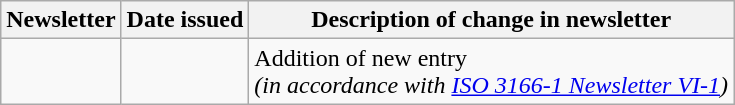<table class="wikitable">
<tr>
<th>Newsletter</th>
<th>Date issued</th>
<th>Description of change in newsletter</th>
</tr>
<tr>
<td id="I-9"></td>
<td></td>
<td>Addition of new entry<br> <em>(in accordance with <a href='#'>ISO 3166-1 Newsletter VI-1</a>)</em></td>
</tr>
</table>
